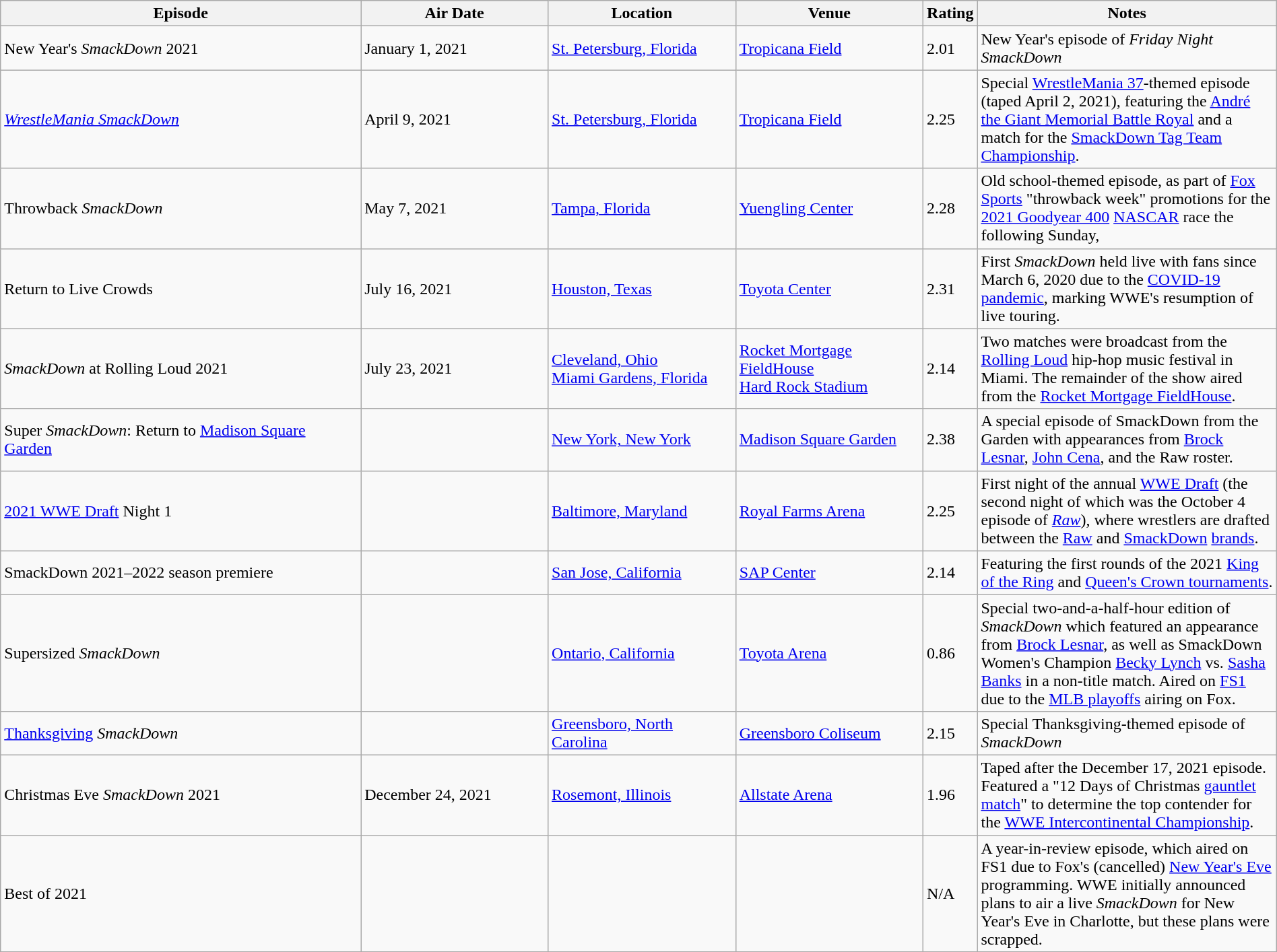<table class="wikitable plainrowheaders sortable" style="width:100%;">
<tr>
<th style="width:29%;">Episode</th>
<th style="width:15%;">Air Date</th>
<th style="width:15%;">Location</th>
<th style="width:15%;">Venue</th>
<th style="width:2%;">Rating</th>
<th style="width:99%;">Notes</th>
</tr>
<tr>
<td>New Year's <em>SmackDown</em> 2021</td>
<td>January 1, 2021</td>
<td><a href='#'>St. Petersburg, Florida</a></td>
<td><a href='#'>Tropicana Field</a></td>
<td>2.01</td>
<td>New Year's episode of <em>Friday Night SmackDown</em></td>
</tr>
<tr>
<td><em><a href='#'>WrestleMania SmackDown</a></em></td>
<td>April 9, 2021</td>
<td><a href='#'>St. Petersburg, Florida</a></td>
<td><a href='#'>Tropicana Field</a></td>
<td>2.25</td>
<td>Special <a href='#'>WrestleMania 37</a>-themed episode (taped April 2, 2021), featuring the <a href='#'>André the Giant Memorial Battle Royal</a> and a match for the <a href='#'>SmackDown Tag Team Championship</a>.</td>
</tr>
<tr>
<td>Throwback <em>SmackDown</em></td>
<td>May 7, 2021</td>
<td><a href='#'>Tampa, Florida</a></td>
<td><a href='#'>Yuengling Center</a></td>
<td>2.28</td>
<td>Old school-themed episode, as part of <a href='#'>Fox Sports</a> "throwback week" promotions for the <a href='#'>2021 Goodyear 400</a> <a href='#'>NASCAR</a> race the following Sunday,</td>
</tr>
<tr>
<td>Return to Live Crowds</td>
<td>July 16, 2021</td>
<td><a href='#'>Houston, Texas</a></td>
<td><a href='#'>Toyota Center</a></td>
<td>2.31</td>
<td>First <em>SmackDown</em> held live with fans since March 6, 2020 due to the <a href='#'>COVID-19 pandemic</a>, marking WWE's resumption of live touring.</td>
</tr>
<tr>
<td><em>SmackDown</em> at Rolling Loud 2021</td>
<td>July 23, 2021</td>
<td><a href='#'>Cleveland, Ohio</a><br><a href='#'>Miami Gardens, Florida</a></td>
<td><a href='#'>Rocket Mortgage FieldHouse</a><br><a href='#'>Hard Rock Stadium</a></td>
<td>2.14</td>
<td>Two matches were broadcast from the <a href='#'>Rolling Loud</a> hip-hop music festival in Miami. The remainder of the show aired from the <a href='#'>Rocket Mortgage FieldHouse</a>.</td>
</tr>
<tr>
<td>Super <em>SmackDown</em>: Return to <a href='#'>Madison Square Garden</a></td>
<td></td>
<td><a href='#'>New York, New York</a></td>
<td><a href='#'>Madison Square Garden</a></td>
<td>2.38</td>
<td>A special episode of SmackDown from the Garden with appearances from <a href='#'>Brock Lesnar</a>, <a href='#'>John Cena</a>, and the Raw roster.</td>
</tr>
<tr>
<td><a href='#'>2021 WWE Draft</a> Night 1</td>
<td></td>
<td><a href='#'>Baltimore, Maryland</a></td>
<td><a href='#'>Royal Farms Arena</a></td>
<td>2.25</td>
<td>First night of the annual <a href='#'>WWE Draft</a> (the second night of which was the October 4 episode of <em><a href='#'>Raw</a></em>), where wrestlers are drafted between the <a href='#'>Raw</a> and <a href='#'>SmackDown</a> <a href='#'>brands</a>.</td>
</tr>
<tr>
<td>SmackDown 2021–2022 season premiere</td>
<td></td>
<td><a href='#'>San Jose, California</a></td>
<td><a href='#'>SAP Center</a></td>
<td>2.14</td>
<td>Featuring the first rounds of the 2021 <a href='#'>King of the Ring</a> and <a href='#'>Queen's Crown tournaments</a>.</td>
</tr>
<tr>
<td>Supersized <em>SmackDown</em></td>
<td></td>
<td><a href='#'>Ontario, California</a></td>
<td><a href='#'>Toyota Arena</a></td>
<td>0.86</td>
<td>Special two-and-a-half-hour edition of <em>SmackDown</em> which featured an appearance from <a href='#'>Brock Lesnar</a>, as well as SmackDown Women's Champion <a href='#'>Becky Lynch</a> vs. <a href='#'>Sasha Banks</a> in a non-title match. Aired on <a href='#'>FS1</a> due to the <a href='#'>MLB playoffs</a> airing on Fox.</td>
</tr>
<tr>
<td><a href='#'>Thanksgiving</a> <em>SmackDown</em></td>
<td></td>
<td><a href='#'>Greensboro, North Carolina</a></td>
<td><a href='#'>Greensboro Coliseum</a></td>
<td>2.15</td>
<td>Special Thanksgiving-themed episode of <em>SmackDown</em></td>
</tr>
<tr>
<td>Christmas Eve <em>SmackDown</em> 2021</td>
<td>December 24, 2021</td>
<td><a href='#'>Rosemont, Illinois</a></td>
<td><a href='#'>Allstate Arena</a></td>
<td>1.96</td>
<td>Taped after the December 17, 2021 episode. Featured a "12 Days of Christmas <a href='#'>gauntlet match</a>" to determine the top contender for the <a href='#'>WWE Intercontinental Championship</a>.</td>
</tr>
<tr>
<td>Best of 2021</td>
<td></td>
<td></td>
<td></td>
<td>N/A</td>
<td>A year-in-review episode, which aired on FS1 due to Fox's (cancelled) <a href='#'>New Year's Eve</a> programming. WWE initially announced plans to air a live <em>SmackDown</em> for New Year's Eve in Charlotte, but these plans were scrapped.</td>
</tr>
<tr>
</tr>
</table>
